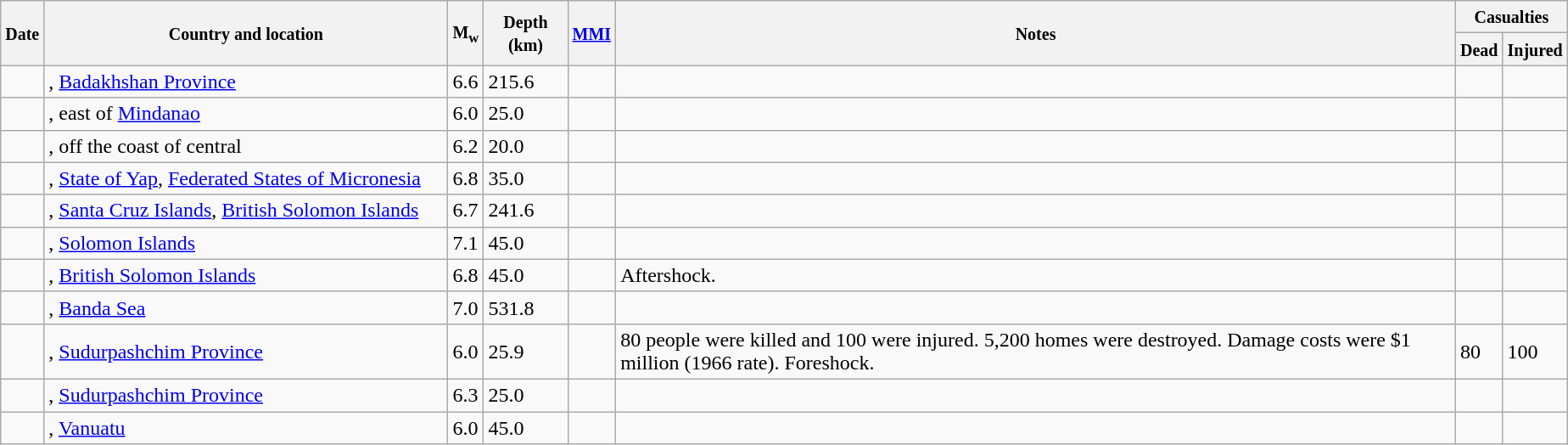<table class="wikitable sortable sort-under" style="border:1px black; margin-left:1em;">
<tr>
<th rowspan="2"><small>Date</small></th>
<th rowspan="2" style="width: 310px"><small>Country and location</small></th>
<th rowspan="2"><small>M<sub>w</sub></small></th>
<th rowspan="2"><small>Depth (km)</small></th>
<th rowspan="2"><small><a href='#'>MMI</a></small></th>
<th rowspan="2" class="unsortable"><small>Notes</small></th>
<th colspan="2"><small>Casualties</small></th>
</tr>
<tr>
<th><small>Dead</small></th>
<th><small>Injured</small></th>
</tr>
<tr>
<td></td>
<td>, <a href='#'>Badakhshan Province</a></td>
<td>6.6</td>
<td>215.6</td>
<td></td>
<td></td>
<td></td>
<td></td>
</tr>
<tr>
<td></td>
<td>, east of <a href='#'>Mindanao</a></td>
<td>6.0</td>
<td>25.0</td>
<td></td>
<td></td>
<td></td>
<td></td>
</tr>
<tr>
<td></td>
<td>, off the coast of central</td>
<td>6.2</td>
<td>20.0</td>
<td></td>
<td></td>
<td></td>
<td></td>
</tr>
<tr>
<td></td>
<td>, <a href='#'>State of Yap</a>, <a href='#'>Federated States of Micronesia</a></td>
<td>6.8</td>
<td>35.0</td>
<td></td>
<td></td>
<td></td>
<td></td>
</tr>
<tr>
<td></td>
<td>, <a href='#'>Santa Cruz Islands</a>, <a href='#'>British Solomon Islands</a></td>
<td>6.7</td>
<td>241.6</td>
<td></td>
<td></td>
<td></td>
<td></td>
</tr>
<tr>
<td></td>
<td>, <a href='#'>Solomon Islands</a></td>
<td>7.1</td>
<td>45.0</td>
<td></td>
<td></td>
<td></td>
<td></td>
</tr>
<tr>
<td></td>
<td>, <a href='#'>British Solomon Islands</a></td>
<td>6.8</td>
<td>45.0</td>
<td></td>
<td>Aftershock.</td>
<td></td>
<td></td>
</tr>
<tr>
<td></td>
<td>, <a href='#'>Banda Sea</a></td>
<td>7.0</td>
<td>531.8</td>
<td></td>
<td></td>
<td></td>
<td></td>
</tr>
<tr>
<td></td>
<td>, <a href='#'>Sudurpashchim Province</a></td>
<td>6.0</td>
<td>25.9</td>
<td></td>
<td>80 people were killed and 100 were injured. 5,200 homes were destroyed. Damage costs were $1 million (1966 rate). Foreshock.</td>
<td>80</td>
<td>100</td>
</tr>
<tr>
<td></td>
<td>, <a href='#'>Sudurpashchim Province</a></td>
<td>6.3</td>
<td>25.0</td>
<td></td>
<td></td>
<td></td>
<td></td>
</tr>
<tr>
<td></td>
<td>, <a href='#'>Vanuatu</a></td>
<td>6.0</td>
<td>45.0</td>
<td></td>
<td></td>
<td></td>
<td></td>
</tr>
</table>
